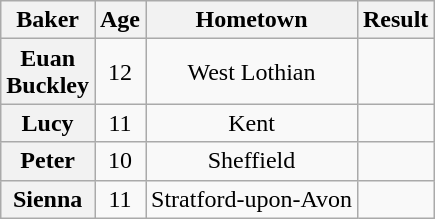<table class="wikitable sortable" style="display:inline-table; text-align:center">
<tr>
<th scope="col">Baker</th>
<th scope="col">Age</th>
<th scope="col">Hometown</th>
<th scope="col">Result</th>
</tr>
<tr>
<th scope="row">Euan<br>Buckley</th>
<td>12</td>
<td>West Lothian</td>
<td></td>
</tr>
<tr>
<th scope="row">Lucy</th>
<td>11</td>
<td>Kent</td>
<td></td>
</tr>
<tr>
<th scope="row">Peter</th>
<td>10</td>
<td>Sheffield</td>
<td></td>
</tr>
<tr>
<th scope="row">Sienna</th>
<td>11</td>
<td>Stratford-upon-Avon</td>
<td></td>
</tr>
</table>
